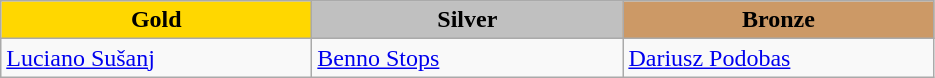<table class="wikitable" style="text-align:left">
<tr align="center">
<td width=200 bgcolor=gold><strong>Gold</strong></td>
<td width=200 bgcolor=silver><strong>Silver</strong></td>
<td width=200 bgcolor=CC9966><strong>Bronze</strong></td>
</tr>
<tr>
<td><a href='#'>Luciano Sušanj</a><br><em></em></td>
<td><a href='#'>Benno Stops</a><br><em></em></td>
<td><a href='#'>Dariusz Podobas</a><br><em></em></td>
</tr>
</table>
